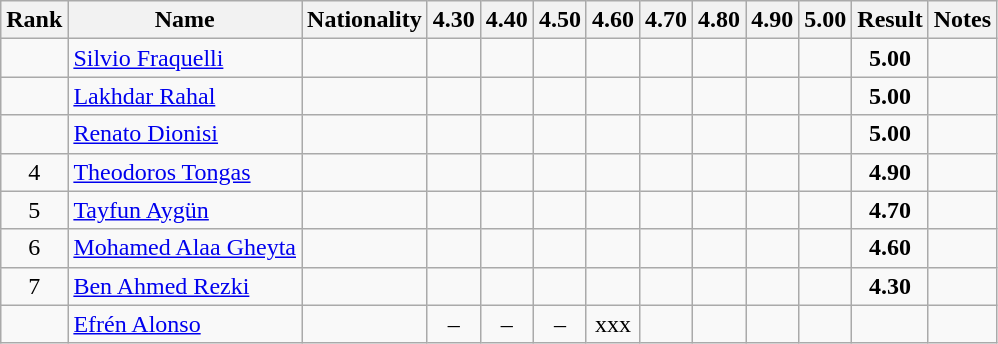<table class="wikitable sortable" style="text-align:center">
<tr>
<th>Rank</th>
<th>Name</th>
<th>Nationality</th>
<th>4.30</th>
<th>4.40</th>
<th>4.50</th>
<th>4.60</th>
<th>4.70</th>
<th>4.80</th>
<th>4.90</th>
<th>5.00</th>
<th>Result</th>
<th>Notes</th>
</tr>
<tr>
<td></td>
<td align=left><a href='#'>Silvio Fraquelli</a></td>
<td align=left></td>
<td></td>
<td></td>
<td></td>
<td></td>
<td></td>
<td></td>
<td></td>
<td></td>
<td><strong>5.00</strong></td>
<td></td>
</tr>
<tr>
<td></td>
<td align=left><a href='#'>Lakhdar Rahal</a></td>
<td align=left></td>
<td></td>
<td></td>
<td></td>
<td></td>
<td></td>
<td></td>
<td></td>
<td></td>
<td><strong>5.00</strong></td>
<td></td>
</tr>
<tr>
<td></td>
<td align=left><a href='#'>Renato Dionisi</a></td>
<td align=left></td>
<td></td>
<td></td>
<td></td>
<td></td>
<td></td>
<td></td>
<td></td>
<td></td>
<td><strong>5.00</strong></td>
<td></td>
</tr>
<tr>
<td>4</td>
<td align=left><a href='#'>Theodoros Tongas</a></td>
<td align=left></td>
<td></td>
<td></td>
<td></td>
<td></td>
<td></td>
<td></td>
<td></td>
<td></td>
<td><strong>4.90</strong></td>
<td></td>
</tr>
<tr>
<td>5</td>
<td align=left><a href='#'>Tayfun Aygün</a></td>
<td align=left></td>
<td></td>
<td></td>
<td></td>
<td></td>
<td></td>
<td></td>
<td></td>
<td></td>
<td><strong>4.70</strong></td>
<td></td>
</tr>
<tr>
<td>6</td>
<td align=left><a href='#'>Mohamed Alaa Gheyta</a></td>
<td align=left></td>
<td></td>
<td></td>
<td></td>
<td></td>
<td></td>
<td></td>
<td></td>
<td></td>
<td><strong>4.60</strong></td>
<td></td>
</tr>
<tr>
<td>7</td>
<td align=left><a href='#'>Ben Ahmed Rezki</a></td>
<td align=left></td>
<td></td>
<td></td>
<td></td>
<td></td>
<td></td>
<td></td>
<td></td>
<td></td>
<td><strong>4.30</strong></td>
<td></td>
</tr>
<tr>
<td></td>
<td align=left><a href='#'>Efrén Alonso</a></td>
<td align=left></td>
<td>–</td>
<td>–</td>
<td>–</td>
<td>xxx</td>
<td></td>
<td></td>
<td></td>
<td></td>
<td><strong></strong></td>
<td></td>
</tr>
</table>
